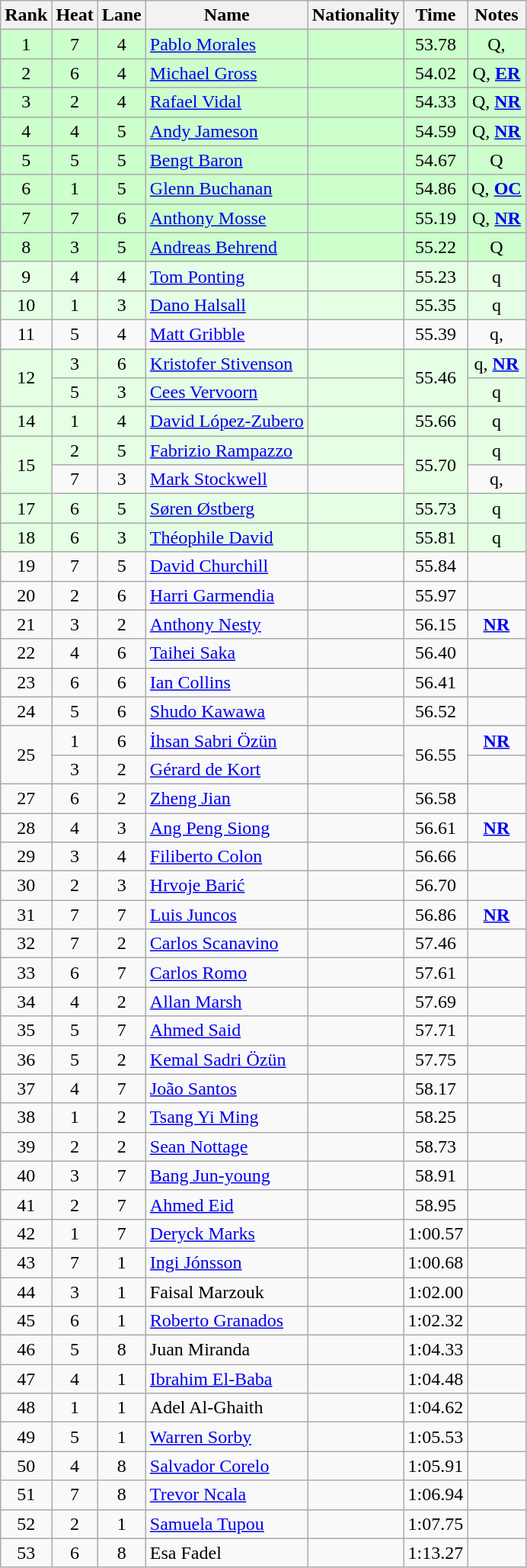<table class="wikitable sortable" style="text-align:center">
<tr>
<th>Rank</th>
<th>Heat</th>
<th>Lane</th>
<th>Name</th>
<th>Nationality</th>
<th>Time</th>
<th>Notes</th>
</tr>
<tr bgcolor=#cfc>
<td>1</td>
<td>7</td>
<td>4</td>
<td align=left><a href='#'>Pablo Morales</a></td>
<td align=left></td>
<td>53.78</td>
<td>Q, </td>
</tr>
<tr bgcolor=#cfc>
<td>2</td>
<td>6</td>
<td>4</td>
<td align=left><a href='#'>Michael Gross</a></td>
<td align=left></td>
<td>54.02</td>
<td>Q, <strong><a href='#'>ER</a></strong></td>
</tr>
<tr bgcolor=#cfc>
<td>3</td>
<td>2</td>
<td>4</td>
<td align=left><a href='#'>Rafael Vidal</a></td>
<td align=left></td>
<td>54.33</td>
<td>Q, <strong><a href='#'>NR</a></strong></td>
</tr>
<tr bgcolor=#cfc>
<td>4</td>
<td>4</td>
<td>5</td>
<td align=left><a href='#'>Andy Jameson</a></td>
<td align=left></td>
<td>54.59</td>
<td>Q, <strong><a href='#'>NR</a></strong></td>
</tr>
<tr bgcolor=#cfc>
<td>5</td>
<td>5</td>
<td>5</td>
<td align=left><a href='#'>Bengt Baron</a></td>
<td align=left></td>
<td>54.67</td>
<td>Q</td>
</tr>
<tr bgcolor=#cfc>
<td>6</td>
<td>1</td>
<td>5</td>
<td align=left><a href='#'>Glenn Buchanan</a></td>
<td align=left></td>
<td>54.86</td>
<td>Q, <strong><a href='#'>OC</a></strong></td>
</tr>
<tr bgcolor=#cfc>
<td>7</td>
<td>7</td>
<td>6</td>
<td align=left><a href='#'>Anthony Mosse</a></td>
<td align=left></td>
<td>55.19</td>
<td>Q, <strong><a href='#'>NR</a></strong></td>
</tr>
<tr bgcolor=#cfc>
<td>8</td>
<td>3</td>
<td>5</td>
<td align=left><a href='#'>Andreas Behrend</a></td>
<td align=left></td>
<td>55.22</td>
<td>Q</td>
</tr>
<tr bgcolor=e5ffe5>
<td>9</td>
<td>4</td>
<td>4</td>
<td align=left><a href='#'>Tom Ponting</a></td>
<td align=left></td>
<td>55.23</td>
<td>q</td>
</tr>
<tr bgcolor=e5ffe5>
<td>10</td>
<td>1</td>
<td>3</td>
<td align=left><a href='#'>Dano Halsall</a></td>
<td align=left></td>
<td>55.35</td>
<td>q</td>
</tr>
<tr>
<td>11</td>
<td>5</td>
<td>4</td>
<td align=left><a href='#'>Matt Gribble</a></td>
<td align=left></td>
<td>55.39</td>
<td>q, </td>
</tr>
<tr bgcolor=e5ffe5>
<td rowspan=2>12</td>
<td>3</td>
<td>6</td>
<td align=left><a href='#'>Kristofer Stivenson</a></td>
<td align=left></td>
<td rowspan=2>55.46</td>
<td>q, <strong><a href='#'>NR</a></strong></td>
</tr>
<tr bgcolor=e5ffe5>
<td>5</td>
<td>3</td>
<td align=left><a href='#'>Cees Vervoorn</a></td>
<td align=left></td>
<td>q</td>
</tr>
<tr bgcolor=e5ffe5>
<td>14</td>
<td>1</td>
<td>4</td>
<td align=left><a href='#'>David López-Zubero</a></td>
<td align=left></td>
<td>55.66</td>
<td>q</td>
</tr>
<tr bgcolor=e5ffe5>
<td rowspan=2>15</td>
<td>2</td>
<td>5</td>
<td align=left><a href='#'>Fabrizio Rampazzo</a></td>
<td align=left></td>
<td rowspan=2>55.70</td>
<td>q</td>
</tr>
<tr>
<td>7</td>
<td>3</td>
<td align=left><a href='#'>Mark Stockwell</a></td>
<td align=left></td>
<td>q, </td>
</tr>
<tr bgcolor=e5ffe5>
<td>17</td>
<td>6</td>
<td>5</td>
<td align=left><a href='#'>Søren Østberg</a></td>
<td align=left></td>
<td>55.73</td>
<td>q</td>
</tr>
<tr bgcolor=e5ffe5>
<td>18</td>
<td>6</td>
<td>3</td>
<td align=left><a href='#'>Théophile David</a></td>
<td align=left></td>
<td>55.81</td>
<td>q</td>
</tr>
<tr>
<td>19</td>
<td>7</td>
<td>5</td>
<td align=left><a href='#'>David Churchill</a></td>
<td align=left></td>
<td>55.84</td>
<td></td>
</tr>
<tr>
<td>20</td>
<td>2</td>
<td>6</td>
<td align=left><a href='#'>Harri Garmendia</a></td>
<td align=left></td>
<td>55.97</td>
<td></td>
</tr>
<tr>
<td>21</td>
<td>3</td>
<td>2</td>
<td align=left><a href='#'>Anthony Nesty</a></td>
<td align=left></td>
<td>56.15</td>
<td><strong><a href='#'>NR</a></strong></td>
</tr>
<tr>
<td>22</td>
<td>4</td>
<td>6</td>
<td align=left><a href='#'>Taihei Saka</a></td>
<td align=left></td>
<td>56.40</td>
<td></td>
</tr>
<tr>
<td>23</td>
<td>6</td>
<td>6</td>
<td align=left><a href='#'>Ian Collins</a></td>
<td align=left></td>
<td>56.41</td>
<td></td>
</tr>
<tr>
<td>24</td>
<td>5</td>
<td>6</td>
<td align=left><a href='#'>Shudo Kawawa</a></td>
<td align=left></td>
<td>56.52</td>
<td></td>
</tr>
<tr>
<td rowspan=2>25</td>
<td>1</td>
<td>6</td>
<td align=left><a href='#'>İhsan Sabri Özün</a></td>
<td align=left></td>
<td rowspan=2>56.55</td>
<td><strong><a href='#'>NR</a></strong></td>
</tr>
<tr>
<td>3</td>
<td>2</td>
<td align=left><a href='#'>Gérard de Kort</a></td>
<td align=left></td>
<td></td>
</tr>
<tr>
<td>27</td>
<td>6</td>
<td>2</td>
<td align=left><a href='#'>Zheng Jian</a></td>
<td align=left></td>
<td>56.58</td>
<td></td>
</tr>
<tr>
<td>28</td>
<td>4</td>
<td>3</td>
<td align=left><a href='#'>Ang Peng Siong</a></td>
<td align=left></td>
<td>56.61</td>
<td><strong><a href='#'>NR</a></strong></td>
</tr>
<tr>
<td>29</td>
<td>3</td>
<td>4</td>
<td align=left><a href='#'>Filiberto Colon</a></td>
<td align=left></td>
<td>56.66</td>
<td></td>
</tr>
<tr>
<td>30</td>
<td>2</td>
<td>3</td>
<td align=left><a href='#'>Hrvoje Barić</a></td>
<td align=left></td>
<td>56.70</td>
<td></td>
</tr>
<tr>
<td>31</td>
<td>7</td>
<td>7</td>
<td align=left><a href='#'>Luis Juncos</a></td>
<td align=left></td>
<td>56.86</td>
<td><strong><a href='#'>NR</a></strong></td>
</tr>
<tr>
<td>32</td>
<td>7</td>
<td>2</td>
<td align=left><a href='#'>Carlos Scanavino</a></td>
<td align=left></td>
<td>57.46</td>
<td></td>
</tr>
<tr>
<td>33</td>
<td>6</td>
<td>7</td>
<td align=left><a href='#'>Carlos Romo</a></td>
<td align=left></td>
<td>57.61</td>
<td></td>
</tr>
<tr>
<td>34</td>
<td>4</td>
<td>2</td>
<td align=left><a href='#'>Allan Marsh</a></td>
<td align=left></td>
<td>57.69</td>
<td></td>
</tr>
<tr>
<td>35</td>
<td>5</td>
<td>7</td>
<td align=left><a href='#'>Ahmed Said</a></td>
<td align=left></td>
<td>57.71</td>
<td></td>
</tr>
<tr>
<td>36</td>
<td>5</td>
<td>2</td>
<td align=left><a href='#'>Kemal Sadri Özün</a></td>
<td align=left></td>
<td>57.75</td>
<td></td>
</tr>
<tr>
<td>37</td>
<td>4</td>
<td>7</td>
<td align=left><a href='#'>João Santos</a></td>
<td align=left></td>
<td>58.17</td>
<td></td>
</tr>
<tr>
<td>38</td>
<td>1</td>
<td>2</td>
<td align=left><a href='#'>Tsang Yi Ming</a></td>
<td align=left></td>
<td>58.25</td>
<td></td>
</tr>
<tr>
<td>39</td>
<td>2</td>
<td>2</td>
<td align=left><a href='#'>Sean Nottage</a></td>
<td align=left></td>
<td>58.73</td>
<td></td>
</tr>
<tr>
<td>40</td>
<td>3</td>
<td>7</td>
<td align=left><a href='#'>Bang Jun-young</a></td>
<td align=left></td>
<td>58.91</td>
<td></td>
</tr>
<tr>
<td>41</td>
<td>2</td>
<td>7</td>
<td align=left><a href='#'>Ahmed Eid</a></td>
<td align=left></td>
<td>58.95</td>
<td></td>
</tr>
<tr>
<td>42</td>
<td>1</td>
<td>7</td>
<td align=left><a href='#'>Deryck Marks</a></td>
<td align=left></td>
<td>1:00.57</td>
<td></td>
</tr>
<tr>
<td>43</td>
<td>7</td>
<td>1</td>
<td align=left><a href='#'>Ingi Jónsson</a></td>
<td align=left></td>
<td>1:00.68</td>
<td></td>
</tr>
<tr>
<td>44</td>
<td>3</td>
<td>1</td>
<td align=left>Faisal Marzouk</td>
<td align=left></td>
<td>1:02.00</td>
<td></td>
</tr>
<tr>
<td>45</td>
<td>6</td>
<td>1</td>
<td align=left><a href='#'>Roberto Granados</a></td>
<td align=left></td>
<td>1:02.32</td>
<td></td>
</tr>
<tr>
<td>46</td>
<td>5</td>
<td>8</td>
<td align=left>Juan Miranda</td>
<td align=left></td>
<td>1:04.33</td>
<td></td>
</tr>
<tr>
<td>47</td>
<td>4</td>
<td>1</td>
<td align=left><a href='#'>Ibrahim El-Baba</a></td>
<td align=left></td>
<td>1:04.48</td>
<td></td>
</tr>
<tr>
<td>48</td>
<td>1</td>
<td>1</td>
<td align=left>Adel Al-Ghaith</td>
<td align=left></td>
<td>1:04.62</td>
<td></td>
</tr>
<tr>
<td>49</td>
<td>5</td>
<td>1</td>
<td align=left><a href='#'>Warren Sorby</a></td>
<td align=left></td>
<td>1:05.53</td>
<td></td>
</tr>
<tr>
<td>50</td>
<td>4</td>
<td>8</td>
<td align=left><a href='#'>Salvador Corelo</a></td>
<td align=left></td>
<td>1:05.91</td>
<td></td>
</tr>
<tr>
<td>51</td>
<td>7</td>
<td>8</td>
<td align=left><a href='#'>Trevor Ncala</a></td>
<td align=left></td>
<td>1:06.94</td>
<td></td>
</tr>
<tr>
<td>52</td>
<td>2</td>
<td>1</td>
<td align=left><a href='#'>Samuela Tupou</a></td>
<td align=left></td>
<td>1:07.75</td>
<td></td>
</tr>
<tr>
<td>53</td>
<td>6</td>
<td>8</td>
<td align=left>Esa Fadel</td>
<td align=left></td>
<td>1:13.27</td>
<td></td>
</tr>
</table>
